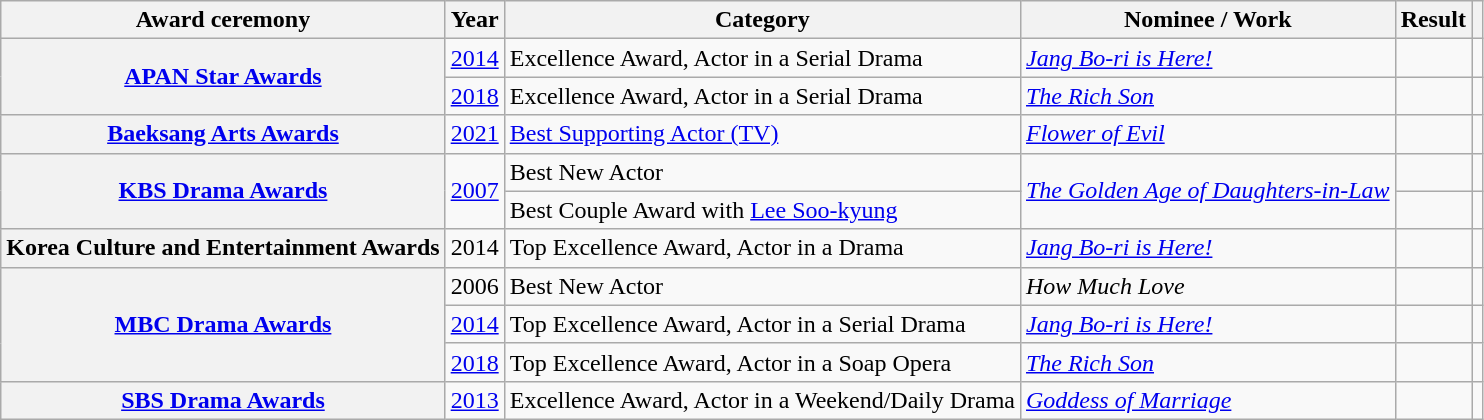<table class="wikitable plainrowheaders sortable">
<tr>
<th scope="col">Award ceremony</th>
<th scope="col">Year</th>
<th scope="col">Category </th>
<th scope="col">Nominee / Work</th>
<th scope="col">Result</th>
<th scope="col" class="unsortable"></th>
</tr>
<tr>
<th scope="row" rowspan="2"><a href='#'>APAN Star Awards</a></th>
<td style="text-align:center"><a href='#'>2014</a></td>
<td>Excellence Award, Actor in a Serial Drama</td>
<td><em><a href='#'>Jang Bo-ri is Here!</a></em></td>
<td></td>
<td style="text-align:center"></td>
</tr>
<tr>
<td style="text-align:center"><a href='#'>2018</a></td>
<td>Excellence Award, Actor in a Serial Drama</td>
<td><em><a href='#'>The Rich Son</a></em></td>
<td></td>
<td style="text-align:center"></td>
</tr>
<tr>
<th scope="row"><a href='#'>Baeksang Arts Awards</a></th>
<td style="text-align:center"><a href='#'>2021</a></td>
<td><a href='#'>Best  Supporting Actor (TV)</a></td>
<td><em><a href='#'>Flower of Evil</a></em></td>
<td></td>
<td style="text-align:center"></td>
</tr>
<tr>
<th scope="row" rowspan="2"><a href='#'>KBS Drama Awards</a></th>
<td rowspan="2" style="text-align:center"><a href='#'>2007</a></td>
<td>Best New Actor</td>
<td rowspan="2"><em><a href='#'>The Golden Age of Daughters-in-Law</a></em></td>
<td></td>
<td style="text-align:center"></td>
</tr>
<tr>
<td>Best Couple Award with <a href='#'>Lee Soo-kyung</a></td>
<td></td>
<td style="text-align:center"></td>
</tr>
<tr>
<th scope="row">Korea Culture and Entertainment Awards</th>
<td style="text-align:center">2014</td>
<td>Top Excellence Award, Actor in a Drama</td>
<td><em><a href='#'>Jang Bo-ri is Here!</a></em></td>
<td></td>
<td style="text-align:center"></td>
</tr>
<tr>
<th scope="row" rowspan="3"><a href='#'>MBC Drama Awards</a></th>
<td style="text-align:center">2006</td>
<td>Best New Actor</td>
<td><em>How Much Love</em></td>
<td></td>
<td style="text-align:center"></td>
</tr>
<tr>
<td style="text-align:center"><a href='#'>2014</a></td>
<td>Top Excellence Award, Actor in a Serial Drama</td>
<td><em><a href='#'>Jang Bo-ri is Here!</a></em></td>
<td></td>
<td style="text-align:center"></td>
</tr>
<tr>
<td style="text-align:center"><a href='#'>2018</a></td>
<td>Top Excellence Award, Actor in a Soap Opera</td>
<td><em><a href='#'>The Rich Son</a></em></td>
<td></td>
<td style="text-align:center"></td>
</tr>
<tr>
<th scope="row"><a href='#'>SBS Drama Awards</a></th>
<td style="text-align:center"><a href='#'>2013</a></td>
<td>Excellence Award, Actor in a Weekend/Daily Drama</td>
<td><em><a href='#'>Goddess of Marriage</a></em></td>
<td></td>
<td style="text-align:center"></td>
</tr>
</table>
